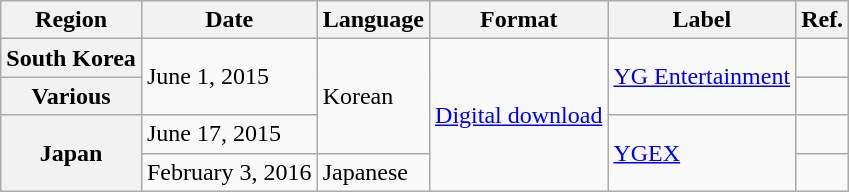<table class="wikitable plainrowheaders">
<tr>
<th scope="col">Region</th>
<th scope="col">Date</th>
<th scope="col">Language</th>
<th scope="col">Format</th>
<th scope="col">Label</th>
<th scope="col">Ref.</th>
</tr>
<tr>
<th scope="row">South Korea</th>
<td rowspan=2>June 1, 2015</td>
<td rowspan=3>Korean</td>
<td rowspan=4><a href='#'>Digital download</a></td>
<td rowspan=2><a href='#'>YG Entertainment</a></td>
<td></td>
</tr>
<tr>
<th scope="row">Various</th>
<td align="center"></td>
</tr>
<tr>
<th scope="row" rowspan=2>Japan</th>
<td>June 17, 2015</td>
<td rowspan="2"><a href='#'>YGEX</a></td>
<td align="center"></td>
</tr>
<tr>
<td>February 3, 2016</td>
<td>Japanese</td>
<td></td>
</tr>
</table>
